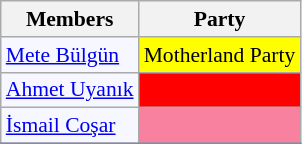<table class=wikitable style="border:1px solid #8888aa; background-color:#f7f8ff; padding:0px; font-size:90%;">
<tr>
<th>Members</th>
<th>Party</th>
</tr>
<tr>
<td><a href='#'>Mete Bülgün</a></td>
<td style="background: #ffff00">Motherland Party</td>
</tr>
<tr>
<td><a href='#'>Ahmet Uyanık</a></td>
<td style="background: #ff0000"></td>
</tr>
<tr>
<td><a href='#'>İsmail Coşar</a></td>
<td style="background: #F7819F"></td>
</tr>
<tr>
</tr>
</table>
